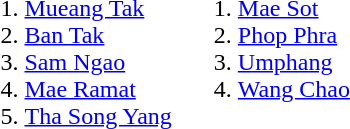<table>
<tr -- valign=top>
<td><br><ol>
<li><a href='#'>Mueang Tak</a></li>
<li><a href='#'>Ban Tak</a></li>
<li><a href='#'>Sam Ngao</a></li>
<li><a href='#'>Mae Ramat</a></li>
<li><a href='#'>Tha Song Yang</a></li>
</ol></td>
<td><br><ol>
<li><a href='#'>Mae Sot</a></li>
<li><a href='#'>Phop Phra</a></li>
<li><a href='#'>Umphang</a></li>
<li><a href='#'>Wang Chao</a></li>
</ol></td>
</tr>
</table>
